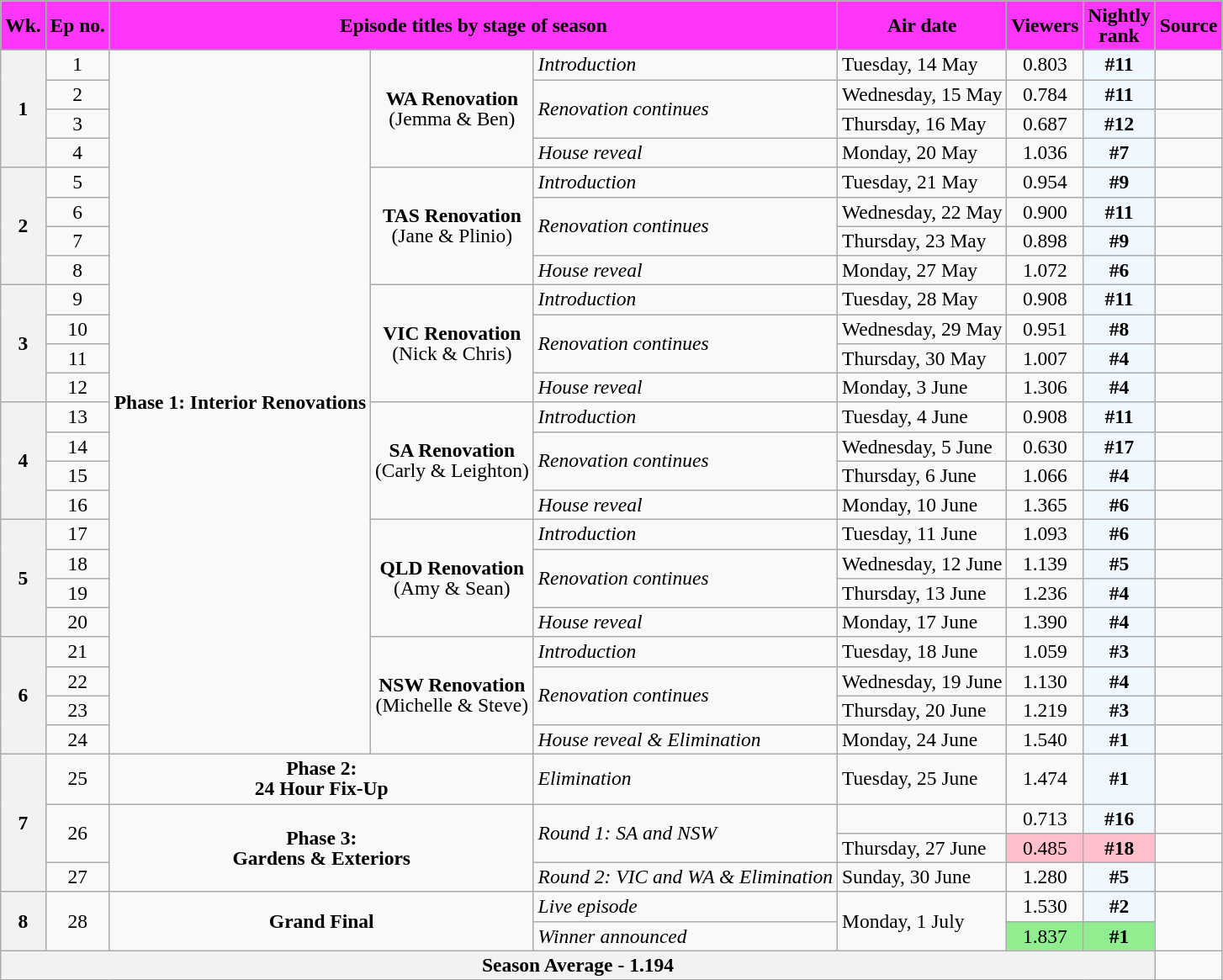<table class="wikitable" style="text-align:center; font-size:98%; line-height:16px;">
<tr>
<th scope="col" style="background:#FF36F9; color:black;">Wk.</th>
<th scope="col" style="background:#FF36F9; color:black;">Ep no.</th>
<th scope="col" style="background:#FF36F9; color:black;"  colspan="3">Episode titles by stage of season</th>
<th scope="col" style="background:#FF36F9; color:black;">Air date</th>
<th scope="col" style="background:#FF36F9; color:black;">Viewers<br></th>
<th scope="col" style="background:#FF36F9; color:black;">Nightly<br>rank</th>
<th scope="col" style="background:#FF36F9; color:black;">Source</th>
</tr>
<tr>
<th rowspan="4">1</th>
<td>1</td>
<td rowspan="24"><strong>Phase 1: Interior Renovations</strong></td>
<td rowspan="4"><strong>WA Renovation</strong><br>(Jemma & Ben)</td>
<td style="text-align:left"><em>Introduction</em></td>
<td style="text-align:left">Tuesday, 14 May</td>
<td>0.803</td>
<td style="background:#F0F8FF"><strong>#11</strong></td>
<td></td>
</tr>
<tr>
<td>2</td>
<td style="text-align:left" rowspan="2"><em>Renovation continues</em></td>
<td style="text-align:left">Wednesday, 15 May</td>
<td>0.784</td>
<td style="background:#F0F8FF"><strong>#11</strong></td>
<td></td>
</tr>
<tr>
<td>3</td>
<td style="text-align:left">Thursday, 16 May</td>
<td>0.687</td>
<td style="background:#F0F8FF"><strong>#12</strong></td>
<td></td>
</tr>
<tr>
<td>4</td>
<td style="text-align:left"><em>House reveal</em></td>
<td style="text-align:left">Monday, 20 May</td>
<td>1.036</td>
<td style="background:#F0F8FF"><strong>#7</strong></td>
<td></td>
</tr>
<tr>
<th rowspan="4">2</th>
<td>5</td>
<td rowspan="4"><strong>TAS Renovation</strong><br>(Jane & Plinio)</td>
<td style="text-align:left"><em>Introduction</em></td>
<td style="text-align:left">Tuesday, 21 May</td>
<td>0.954</td>
<td style="background:#F0F8FF"><strong>#9</strong></td>
<td></td>
</tr>
<tr>
<td>6</td>
<td style="text-align:left" rowspan="2"><em>Renovation continues</em></td>
<td style="text-align:left">Wednesday, 22 May</td>
<td>0.900</td>
<td style="background:#F0F8FF"><strong>#11</strong></td>
<td></td>
</tr>
<tr>
<td>7</td>
<td style="text-align:left">Thursday, 23 May</td>
<td>0.898</td>
<td style="background:#F0F8FF"><strong>#9</strong></td>
<td></td>
</tr>
<tr>
<td>8</td>
<td style="text-align:left"><em>House reveal</em></td>
<td style="text-align:left">Monday, 27 May</td>
<td>1.072</td>
<td style="background:#F0F8FF"><strong>#6</strong></td>
<td></td>
</tr>
<tr>
<th rowspan="4">3</th>
<td>9</td>
<td rowspan="4"><strong>VIC Renovation</strong><br>(Nick & Chris)</td>
<td style="text-align:left"><em>Introduction</em></td>
<td style="text-align:left">Tuesday, 28 May</td>
<td>0.908</td>
<td style="background:#F0F8FF"><strong>#11</strong></td>
<td></td>
</tr>
<tr>
<td>10</td>
<td style="text-align:left" rowspan="2"><em>Renovation continues</em></td>
<td style="text-align:left">Wednesday, 29 May</td>
<td>0.951</td>
<td style="background:#F0F8FF"><strong>#8</strong></td>
<td></td>
</tr>
<tr>
<td>11</td>
<td style="text-align:left">Thursday, 30 May</td>
<td>1.007</td>
<td style="background:#F0F8FF"><strong>#4</strong></td>
<td></td>
</tr>
<tr>
<td>12</td>
<td style="text-align:left"><em>House reveal</em></td>
<td style="text-align:left">Monday, 3 June</td>
<td>1.306</td>
<td style="background:#F0F8FF"><strong>#4</strong></td>
<td></td>
</tr>
<tr>
<th rowspan="4">4</th>
<td>13</td>
<td rowspan="4"><strong>SA Renovation</strong><br>(Carly & Leighton)</td>
<td style="text-align:left"><em>Introduction</em></td>
<td style="text-align:left">Tuesday, 4 June</td>
<td>0.908</td>
<td style="background:#F0F8FF"><strong>#11</strong></td>
<td></td>
</tr>
<tr>
<td>14</td>
<td style="text-align:left" rowspan="2"><em>Renovation continues</em></td>
<td style="text-align:left">Wednesday, 5 June</td>
<td>0.630</td>
<td style="background:#F0F8FF"><strong>#17</strong></td>
<td></td>
</tr>
<tr>
<td>15</td>
<td style="text-align:left">Thursday, 6 June</td>
<td>1.066</td>
<td style="background:#F0F8FF"><strong>#4</strong></td>
<td></td>
</tr>
<tr>
<td>16</td>
<td style="text-align:left"><em>House reveal</em></td>
<td style="text-align:left">Monday, 10 June</td>
<td>1.365</td>
<td style="background:#F0F8FF"><strong>#6</strong></td>
<td></td>
</tr>
<tr>
<th rowspan="4">5</th>
<td>17</td>
<td rowspan="4"><strong>QLD Renovation</strong><br>(Amy & Sean)</td>
<td style="text-align:left"><em>Introduction</em></td>
<td style="text-align:left">Tuesday, 11 June</td>
<td>1.093</td>
<td style="background:#F0F8FF"><strong>#6</strong></td>
<td></td>
</tr>
<tr>
<td>18</td>
<td style="text-align:left" rowspan="2"><em>Renovation continues</em></td>
<td style="text-align:left">Wednesday, 12 June</td>
<td>1.139</td>
<td style="background:#F0F8FF"><strong>#5</strong></td>
<td></td>
</tr>
<tr>
<td>19</td>
<td style="text-align:left">Thursday, 13 June</td>
<td>1.236</td>
<td style="background:#F0F8FF"><strong>#4</strong></td>
<td></td>
</tr>
<tr>
<td>20</td>
<td style="text-align:left"><em>House reveal</em></td>
<td style="text-align:left">Monday, 17 June</td>
<td>1.390</td>
<td style="background:#F0F8FF"><strong>#4</strong></td>
<td></td>
</tr>
<tr>
<th rowspan="4">6</th>
<td>21</td>
<td rowspan="4"><strong>NSW Renovation</strong><br>(Michelle & Steve)</td>
<td style="text-align:left"><em>Introduction</em></td>
<td style="text-align:left">Tuesday, 18 June</td>
<td>1.059</td>
<td style="background:#F0F8FF"><strong>#3</strong></td>
<td></td>
</tr>
<tr>
<td>22</td>
<td style="text-align:left" rowspan="2"><em>Renovation continues</em></td>
<td style="text-align:left">Wednesday, 19 June</td>
<td>1.130</td>
<td style="background:#F0F8FF"><strong>#4</strong></td>
<td></td>
</tr>
<tr>
<td>23</td>
<td style="text-align:left">Thursday, 20 June</td>
<td>1.219</td>
<td style="background:#F0F8FF"><strong>#3</strong></td>
<td></td>
</tr>
<tr>
<td>24</td>
<td style="text-align:left"><em>House reveal & Elimination</em></td>
<td style="text-align:left">Monday, 24 June</td>
<td>1.540</td>
<td style="background:#F0F8FF"><strong>#1</strong></td>
<td></td>
</tr>
<tr>
<th rowspan="4">7</th>
<td>25</td>
<td colspan=2><strong>Phase 2:<br>24 Hour Fix-Up</strong></td>
<td style="text-align:left"><em> Elimination</em></td>
<td style="text-align:left">Tuesday, 25 June</td>
<td>1.474</td>
<td style="background:#F0F8FF"><strong>#1</strong></td>
<td></td>
</tr>
<tr>
<td rowspan="2">26</td>
<td colspan=2 rowspan="3"><strong>Phase 3:<br>Gardens & Exteriors</strong></td>
<td style="text-align:left" rowspan="2"><em>Round 1: SA and NSW</em></td>
<td style="text-align:left"></td>
<td>0.713</td>
<td style="background:#F0F8FF"><strong>#16</strong></td>
<td></td>
</tr>
<tr>
<td style="text-align:left">Thursday, 27 June</td>
<td style="background:#FFC0CB">0.485</td>
<td style="background:#FFC0CB"><strong>#18</strong></td>
<td></td>
</tr>
<tr>
<td>27</td>
<td style="text-align:left"><em>Round 2: VIC and WA & Elimination</em></td>
<td style="text-align:left">Sunday, 30 June</td>
<td>1.280</td>
<td style="background:#F0F8FF"><strong>#5</strong></td>
<td></td>
</tr>
<tr>
<th rowspan="2">8</th>
<td rowspan="2">28</td>
<td colspan=2 rowspan="2"><strong>Grand Final</strong></td>
<td style="text-align:left"><em>Live episode</em></td>
<td style="text-align:left" rowspan="2">Monday, 1 July</td>
<td>1.530</td>
<td style="background:#F0F8FF"><strong>#2</strong></td>
<td rowspan="2"></td>
</tr>
<tr>
<td style="text-align:left"><em>Winner announced</em></td>
<td style="background:#90EE90">1.837</td>
<td style="background:#90EE90"><strong>#1</strong></td>
</tr>
<tr>
<th colspan="8">Season Average - <strong>1.194</strong></th>
</tr>
</table>
